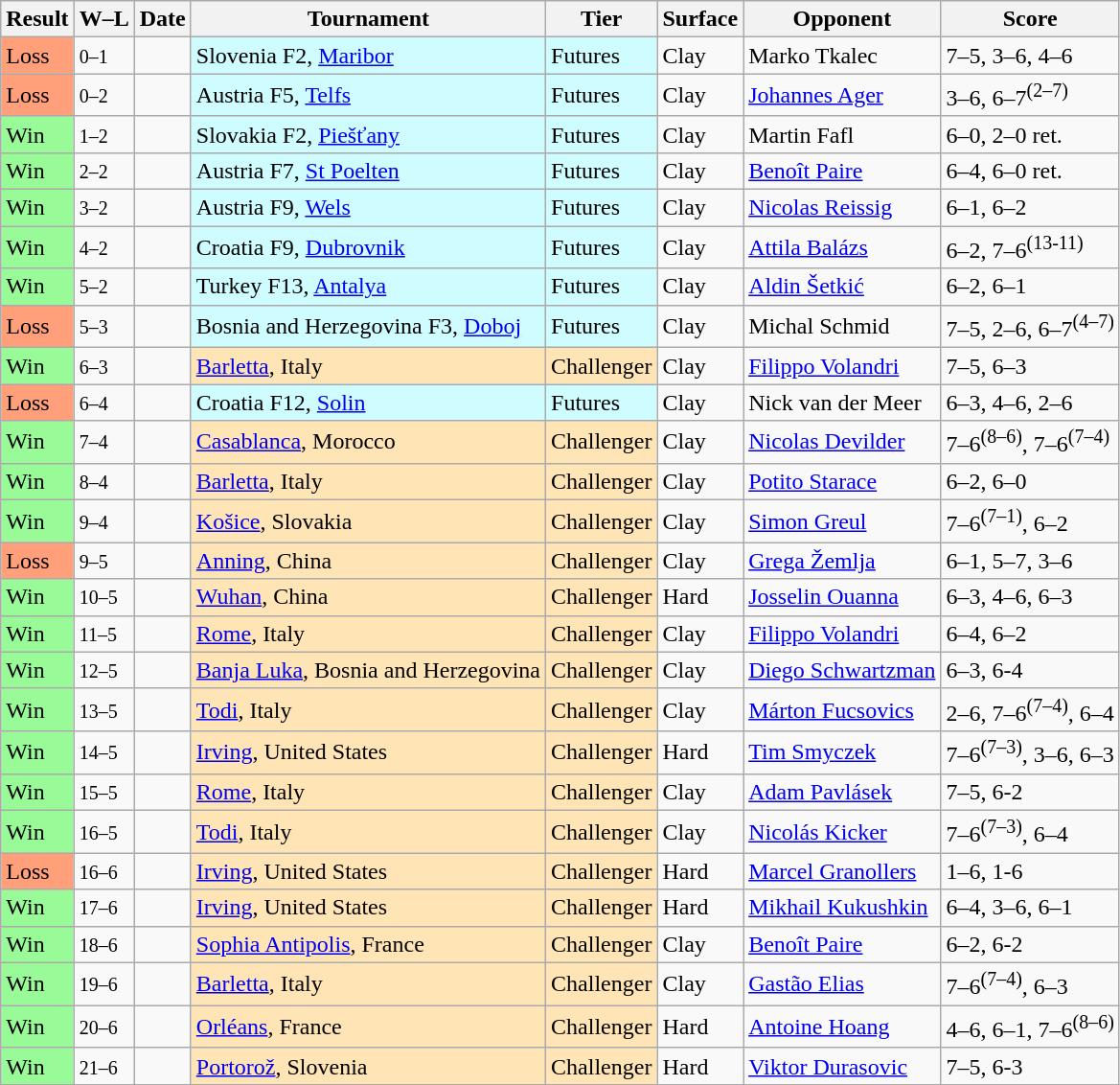<table class="sortable wikitable">
<tr>
<th>Result</th>
<th class="unsortable">W–L</th>
<th>Date</th>
<th>Tournament</th>
<th>Tier</th>
<th>Surface</th>
<th>Opponent</th>
<th class="unsortable">Score</th>
</tr>
<tr>
<td bgcolor=FFA07A>Loss</td>
<td><small>0–1</small></td>
<td></td>
<td bgcolor=cffcff>Slovenia F2, <a href='#'>Maribor</a></td>
<td bgcolor=cffcff>Futures</td>
<td>Clay</td>
<td> Marko Tkalec</td>
<td>7–5, 3–6, 4–6</td>
</tr>
<tr>
<td bgcolor=FFA07A>Loss</td>
<td><small>0–2</small></td>
<td></td>
<td bgcolor=cffcff>Austria F5, <a href='#'>Telfs</a></td>
<td bgcolor=cffcff>Futures</td>
<td>Clay</td>
<td> <a href='#'>Johannes Ager</a></td>
<td>3–6, 6–7<sup>(2–7)</sup></td>
</tr>
<tr>
<td bgcolor=98fb98>Win</td>
<td><small>1–2</small></td>
<td></td>
<td bgcolor=cffcff>Slovakia F2, <a href='#'>Piešťany</a></td>
<td bgcolor=cffcff>Futures</td>
<td>Clay</td>
<td> Martin Fafl</td>
<td>6–0, 2–0 ret.</td>
</tr>
<tr>
<td bgcolor=98fb98>Win</td>
<td><small>2–2</small></td>
<td></td>
<td bgcolor=cffcff>Austria F7, <a href='#'>St Poelten</a></td>
<td bgcolor=cffcff>Futures</td>
<td>Clay</td>
<td> <a href='#'>Benoît Paire</a></td>
<td>6–4, 6–0 ret.</td>
</tr>
<tr>
<td bgcolor=98fb98>Win</td>
<td><small>3–2</small></td>
<td></td>
<td bgcolor=cffcff>Austria F9, <a href='#'>Wels</a></td>
<td bgcolor=cffcff>Futures</td>
<td>Clay</td>
<td> <a href='#'>Nicolas Reissig</a></td>
<td>6–1, 6–2</td>
</tr>
<tr>
<td bgcolor=98fb98>Win</td>
<td><small>4–2</small></td>
<td></td>
<td bgcolor=cffcff>Croatia F9, <a href='#'>Dubrovnik</a></td>
<td bgcolor=cffcff>Futures</td>
<td>Clay</td>
<td> <a href='#'>Attila Balázs</a></td>
<td>6–2, 7–6<sup>(13-11)</sup></td>
</tr>
<tr>
<td bgcolor=98fb98>Win</td>
<td><small>5–2</small></td>
<td></td>
<td bgcolor=cffcff>Turkey F13, <a href='#'>Antalya</a></td>
<td bgcolor=cffcff>Futures</td>
<td>Clay</td>
<td> <a href='#'>Aldin Šetkić</a></td>
<td>6–2, 6–1</td>
</tr>
<tr>
<td bgcolor=FFA07A>Loss</td>
<td><small>5–3</small></td>
<td></td>
<td bgcolor=cffcff>Bosnia and Herzegovina F3, <a href='#'>Doboj</a></td>
<td bgcolor=cffcff>Futures</td>
<td>Clay</td>
<td> Michal Schmid</td>
<td>7–5, 2–6, 6–7<sup>(4–7)</sup></td>
</tr>
<tr>
<td bgcolor=98fb98>Win</td>
<td><small>6–3</small></td>
<td><a href='#'></a></td>
<td style="background:moccasin;"><a href='#'>Barletta</a>, Italy</td>
<td style="background:moccasin;">Challenger</td>
<td>Clay</td>
<td> <a href='#'>Filippo Volandri</a></td>
<td>7–5, 6–3</td>
</tr>
<tr>
<td bgcolor=FFA07A>Loss</td>
<td><small>6–4</small></td>
<td></td>
<td bgcolor=cffcff>Croatia F12, <a href='#'>Solin</a></td>
<td bgcolor=cffcff>Futures</td>
<td>Clay</td>
<td> Nick van der Meer</td>
<td>6–3, 4–6, 2–6</td>
</tr>
<tr>
<td bgcolor=98fb98>Win</td>
<td><small>7–4</small></td>
<td><a href='#'></a></td>
<td style="background:moccasin;"><a href='#'>Casablanca</a>, Morocco</td>
<td style="background:moccasin;">Challenger</td>
<td>Clay</td>
<td> <a href='#'>Nicolas Devilder</a></td>
<td>7–6<sup>(8–6)</sup>, 7–6<sup>(7–4)</sup></td>
</tr>
<tr>
<td bgcolor=98fb98>Win</td>
<td><small>8–4</small></td>
<td><a href='#'></a></td>
<td style="background:moccasin;"><a href='#'>Barletta</a>, Italy</td>
<td style="background:moccasin;">Challenger</td>
<td>Clay</td>
<td> <a href='#'>Potito Starace</a></td>
<td>6–2, 6–0</td>
</tr>
<tr>
<td bgcolor=98fb98>Win</td>
<td><small>9–4</small></td>
<td><a href='#'></a></td>
<td style="background:moccasin;"><a href='#'>Košice</a>, Slovakia</td>
<td style="background:moccasin;">Challenger</td>
<td>Clay</td>
<td> <a href='#'>Simon Greul</a></td>
<td>7–6<sup>(7–1)</sup>, 6–2</td>
</tr>
<tr>
<td bgcolor=FFA07A>Loss</td>
<td><small>9–5</small></td>
<td><a href='#'></a></td>
<td style="background:moccasin;"><a href='#'>Anning</a>, China</td>
<td style="background:moccasin;">Challenger</td>
<td>Clay</td>
<td> <a href='#'>Grega Žemlja</a></td>
<td>6–1, 5–7, 3–6</td>
</tr>
<tr>
<td bgcolor=98fb98>Win</td>
<td><small>10–5</small></td>
<td><a href='#'></a></td>
<td style="background:moccasin;"><a href='#'>Wuhan</a>, China</td>
<td style="background:moccasin;">Challenger</td>
<td>Hard</td>
<td> <a href='#'>Josselin Ouanna</a></td>
<td>6–3, 4–6, 6–3</td>
</tr>
<tr>
<td bgcolor=98fb98>Win</td>
<td><small>11–5</small></td>
<td><a href='#'></a></td>
<td style="background:moccasin;"><a href='#'>Rome</a>, Italy</td>
<td style="background:moccasin;">Challenger</td>
<td>Clay</td>
<td> <a href='#'>Filippo Volandri</a></td>
<td>6–4, 6–2</td>
</tr>
<tr>
<td bgcolor=98fb98>Win</td>
<td><small>12–5</small></td>
<td><a href='#'></a></td>
<td style="background:moccasin;"><a href='#'>Banja Luka</a>, Bosnia and Herzegovina</td>
<td style="background:moccasin;">Challenger</td>
<td>Clay</td>
<td> <a href='#'>Diego Schwartzman</a></td>
<td>6–3, 6-4</td>
</tr>
<tr>
<td bgcolor=98fb98>Win</td>
<td><small>13–5</small></td>
<td><a href='#'></a></td>
<td style="background:moccasin;"><a href='#'>Todi</a>, Italy</td>
<td style="background:moccasin;">Challenger</td>
<td>Clay</td>
<td> <a href='#'>Márton Fucsovics</a></td>
<td>2–6, 7–6<sup>(7–4)</sup>, 6–4</td>
</tr>
<tr>
<td bgcolor=98fb98>Win</td>
<td><small>14–5</small></td>
<td><a href='#'></a></td>
<td style="background:moccasin;"><a href='#'>Irving</a>, United States</td>
<td style="background:moccasin;">Challenger</td>
<td>Hard</td>
<td> <a href='#'>Tim Smyczek</a></td>
<td>7–6<sup>(7–3)</sup>, 3–6, 6–3</td>
</tr>
<tr>
<td bgcolor=98fb98>Win</td>
<td><small>15–5</small></td>
<td><a href='#'></a></td>
<td style="background:moccasin;"><a href='#'>Rome</a>, Italy</td>
<td style="background:moccasin;">Challenger</td>
<td>Clay</td>
<td> <a href='#'>Adam Pavlásek</a></td>
<td>7–5, 6-2</td>
</tr>
<tr>
<td bgcolor=98fb98>Win</td>
<td><small>16–5</small></td>
<td><a href='#'></a></td>
<td style="background:moccasin;"><a href='#'>Todi</a>, Italy</td>
<td style="background:moccasin;">Challenger</td>
<td>Clay</td>
<td> <a href='#'>Nicolás Kicker</a></td>
<td>7–6<sup>(7–3)</sup>, 6–4</td>
</tr>
<tr>
<td bgcolor=FFA07A>Loss</td>
<td><small>16–6</small></td>
<td><a href='#'></a></td>
<td style="background:moccasin;"><a href='#'>Irving</a>, United States</td>
<td style="background:moccasin;">Challenger</td>
<td>Hard</td>
<td> <a href='#'>Marcel Granollers</a></td>
<td>1–6, 1-6</td>
</tr>
<tr>
<td bgcolor=98fb98>Win</td>
<td><small>17–6</small></td>
<td><a href='#'></a></td>
<td style="background:moccasin;"><a href='#'>Irving</a>, United States</td>
<td style="background:moccasin;">Challenger</td>
<td>Hard</td>
<td> <a href='#'>Mikhail Kukushkin</a></td>
<td>6–4, 3–6, 6–1</td>
</tr>
<tr>
<td bgcolor=98fb98>Win</td>
<td><small>18–6</small></td>
<td><a href='#'></a></td>
<td style="background:moccasin;"><a href='#'>Sophia Antipolis</a>, France</td>
<td style="background:moccasin;">Challenger</td>
<td>Clay</td>
<td> <a href='#'>Benoît Paire</a></td>
<td>6–2, 6-2</td>
</tr>
<tr>
<td bgcolor=98fb98>Win</td>
<td><small>19–6</small></td>
<td><a href='#'></a></td>
<td style="background:moccasin;"><a href='#'>Barletta</a>, Italy</td>
<td style="background:moccasin;">Challenger</td>
<td>Clay</td>
<td> <a href='#'>Gastão Elias</a></td>
<td>7–6<sup>(7–4)</sup>, 6–3</td>
</tr>
<tr>
<td bgcolor=98fb98>Win</td>
<td><small>20–6</small></td>
<td><a href='#'></a></td>
<td style="background:moccasin;"><a href='#'>Orléans</a>, France</td>
<td style="background:moccasin;">Challenger</td>
<td>Hard</td>
<td> <a href='#'>Antoine Hoang</a></td>
<td>4–6, 6–1, 7–6<sup>(8–6)</sup></td>
</tr>
<tr>
<td bgcolor=98fb98>Win</td>
<td><small>21–6</small></td>
<td><a href='#'></a></td>
<td style="background:moccasin;"><a href='#'>Portorož</a>, Slovenia</td>
<td style="background:moccasin;">Challenger</td>
<td>Hard</td>
<td> <a href='#'>Viktor Durasovic</a></td>
<td>7–5, 6-3</td>
</tr>
</table>
